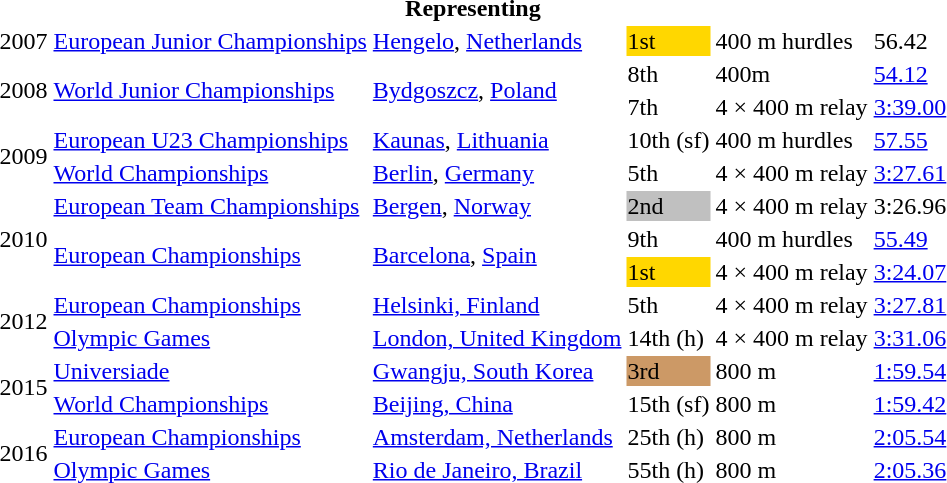<table>
<tr>
<th colspan="6">Representing </th>
</tr>
<tr>
<td>2007</td>
<td><a href='#'>European Junior Championships</a></td>
<td><a href='#'>Hengelo</a>, <a href='#'>Netherlands</a></td>
<td bgcolor=gold>1st</td>
<td>400 m hurdles</td>
<td>56.42</td>
</tr>
<tr>
<td rowspan=2>2008</td>
<td rowspan=2><a href='#'>World Junior Championships</a></td>
<td rowspan=2><a href='#'>Bydgoszcz</a>, <a href='#'>Poland</a></td>
<td>8th</td>
<td>400m</td>
<td><a href='#'>54.12</a></td>
</tr>
<tr>
<td>7th</td>
<td>4 × 400 m relay</td>
<td><a href='#'>3:39.00</a></td>
</tr>
<tr>
<td rowspan=2>2009</td>
<td><a href='#'>European U23 Championships</a></td>
<td><a href='#'>Kaunas</a>, <a href='#'>Lithuania</a></td>
<td>10th (sf)</td>
<td>400 m hurdles</td>
<td><a href='#'>57.55</a></td>
</tr>
<tr>
<td><a href='#'>World Championships</a></td>
<td><a href='#'>Berlin</a>, <a href='#'>Germany</a></td>
<td>5th</td>
<td>4 × 400 m relay</td>
<td><a href='#'>3:27.61</a></td>
</tr>
<tr>
<td rowspan=3>2010</td>
<td><a href='#'>European Team Championships</a></td>
<td><a href='#'>Bergen</a>, <a href='#'>Norway</a></td>
<td bgcolor=silver>2nd</td>
<td>4 × 400 m relay</td>
<td>3:26.96</td>
</tr>
<tr>
<td rowspan=2><a href='#'>European Championships</a></td>
<td rowspan=2><a href='#'>Barcelona</a>, <a href='#'>Spain</a></td>
<td>9th</td>
<td>400 m hurdles</td>
<td><a href='#'>55.49</a></td>
</tr>
<tr>
<td bgcolor=gold>1st</td>
<td>4 × 400 m relay</td>
<td><a href='#'>3:24.07</a></td>
</tr>
<tr>
<td rowspan=2>2012</td>
<td><a href='#'>European Championships</a></td>
<td><a href='#'>Helsinki, Finland</a></td>
<td>5th</td>
<td>4 × 400 m relay</td>
<td><a href='#'>3:27.81</a></td>
</tr>
<tr>
<td><a href='#'>Olympic Games</a></td>
<td><a href='#'>London, United Kingdom</a></td>
<td>14th (h)</td>
<td>4 × 400 m relay</td>
<td><a href='#'>3:31.06</a></td>
</tr>
<tr>
<td rowspan=2>2015</td>
<td><a href='#'>Universiade</a></td>
<td><a href='#'>Gwangju, South Korea</a></td>
<td bgcolor=cc9966>3rd</td>
<td>800 m</td>
<td><a href='#'>1:59.54</a></td>
</tr>
<tr>
<td><a href='#'>World Championships</a></td>
<td><a href='#'>Beijing, China</a></td>
<td>15th (sf)</td>
<td>800 m</td>
<td><a href='#'>1:59.42</a></td>
</tr>
<tr>
<td rowspan=2>2016</td>
<td><a href='#'>European Championships</a></td>
<td><a href='#'>Amsterdam, Netherlands</a></td>
<td>25th (h)</td>
<td>800 m</td>
<td><a href='#'>2:05.54</a></td>
</tr>
<tr>
<td><a href='#'>Olympic Games</a></td>
<td><a href='#'>Rio de Janeiro, Brazil</a></td>
<td>55th (h)</td>
<td>800 m</td>
<td><a href='#'>2:05.36</a></td>
</tr>
</table>
